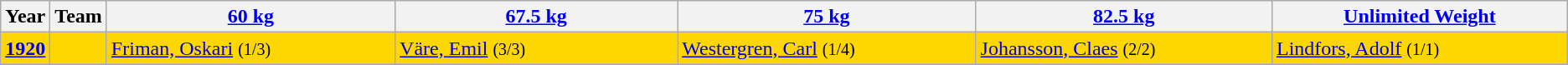<table class="wikitable sortable"  style="font-size: 100%">
<tr>
<th>Year</th>
<th>Team</th>
<th width=300><a href='#'>60 kg</a></th>
<th width=300><a href='#'>67.5 kg</a></th>
<th width=300><a href='#'>75 kg</a></th>
<th width=300><a href='#'>82.5 kg</a></th>
<th width=300><a href='#'>Unlimited Weight</a></th>
</tr>
<tr>
<td bgcolor="GOLD"><strong><a href='#'>1920</a></strong></td>
<td bgcolor="GOLD"></td>
<td bgcolor="GOLD"> <a href='#'>Friman, Oskari</a> <small>(1/3)</small></td>
<td bgcolor="GOLD"> <a href='#'>Väre, Emil</a> <small>(3/3)</small></td>
<td bgcolor="GOLD"> <a href='#'>Westergren, Carl</a> <small>(1/4)</small></td>
<td bgcolor="GOLD"> <a href='#'>Johansson, Claes</a> <small>(2/2)</small></td>
<td bgcolor="GOLD"> <a href='#'>Lindfors, Adolf</a> <small>(1/1)</small></td>
</tr>
<tr>
</tr>
</table>
